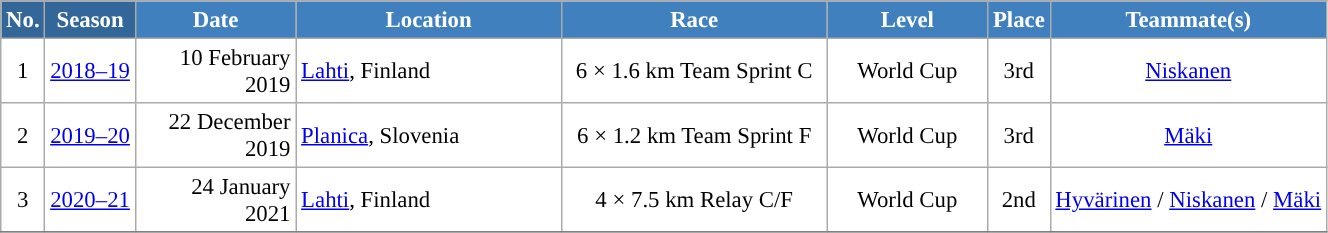<table class="wikitable sortable" style="font-size:95%; text-align:center; border:grey solid 1px; border-collapse:collapse; background:#ffffff;">
<tr style="background:#efefef;">
<th style="background-color:#369; color:white;">No.</th>
<th style="background-color:#369; color:white;">Season</th>
<th style="background-color:#4180be; color:white; width:100px;">Date</th>
<th style="background-color:#4180be; color:white; width:170px;">Location</th>
<th style="background-color:#4180be; color:white; width:170px;">Race</th>
<th style="background-color:#4180be; color:white; width:100px;">Level</th>
<th style="background-color:#4180be; color:white;">Place</th>
<th style="background-color:#4180be; color:white;">Teammate(s)</th>
</tr>
<tr>
<td align=center>1</td>
<td align=center><a href='#'>2018–19</a></td>
<td align=right>10 February 2019</td>
<td align=left> <a href='#'>Lahti</a>, Finland</td>
<td>6 × 1.6 km Team Sprint C</td>
<td>World Cup</td>
<td>3rd</td>
<td><a href='#'>Niskanen</a></td>
</tr>
<tr>
<td align=center>2</td>
<td align=center><a href='#'>2019–20</a></td>
<td align=right>22 December 2019</td>
<td align=left> <a href='#'>Planica</a>, Slovenia</td>
<td>6 × 1.2 km Team Sprint F</td>
<td>World Cup</td>
<td>3rd</td>
<td><a href='#'>Mäki</a></td>
</tr>
<tr>
<td align=center>3</td>
<td rowspan=1 align=center><a href='#'>2020–21</a></td>
<td align=right>24 January 2021</td>
<td align=left> <a href='#'>Lahti</a>, Finland</td>
<td>4 × 7.5 km Relay C/F</td>
<td>World Cup</td>
<td>2nd</td>
<td><a href='#'>Hyvärinen</a> / <a href='#'>Niskanen</a> / <a href='#'>Mäki</a></td>
</tr>
<tr>
</tr>
</table>
